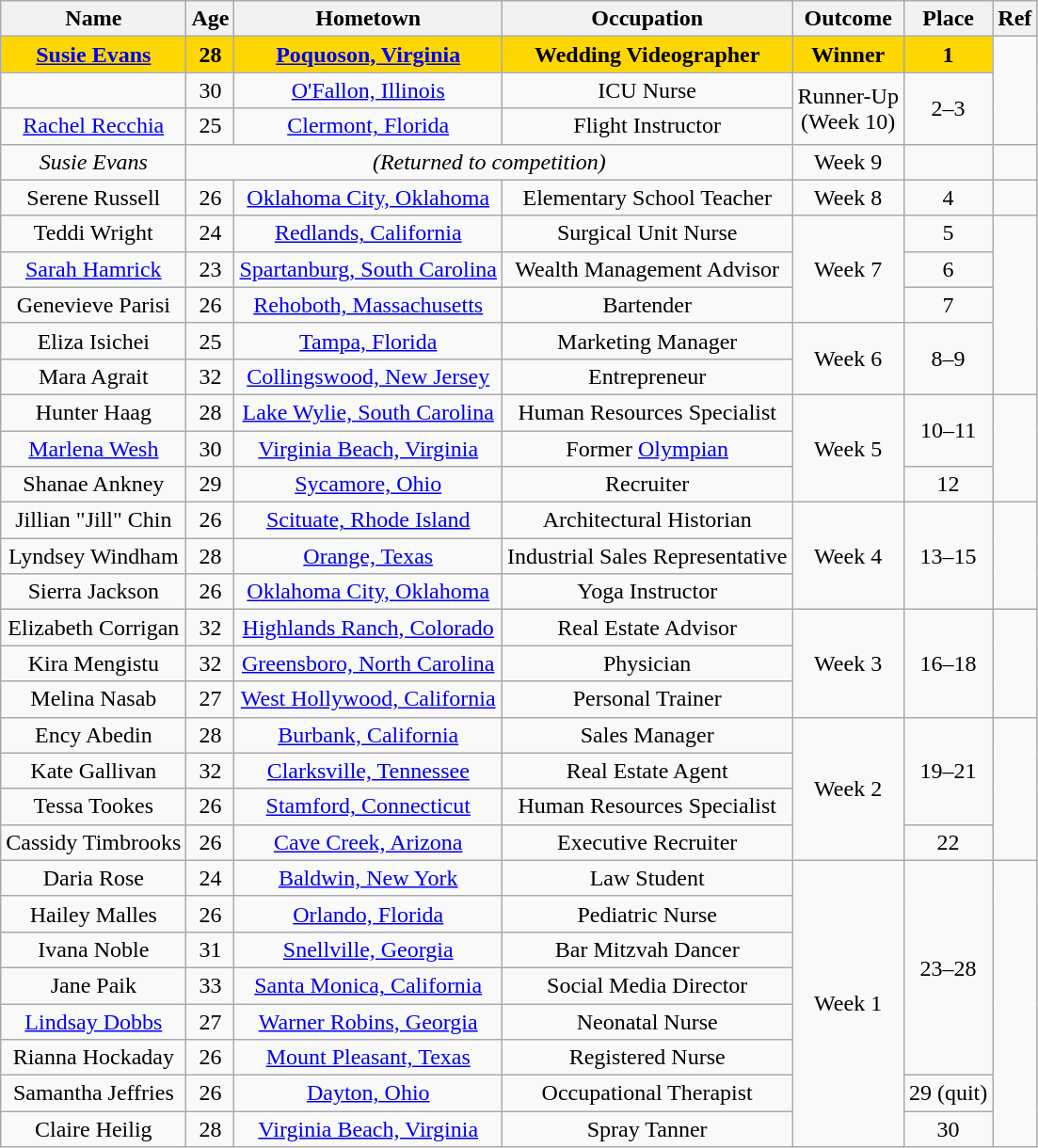<table class="wikitable sortable" style="text-align:center;">
<tr>
<th>Name</th>
<th>Age</th>
<th>Hometown</th>
<th>Occupation</th>
<th>Outcome</th>
<th>Place</th>
<th>Ref</th>
</tr>
<tr>
<td bgcolor="gold"><strong><a href='#'>Susie Evans</a></strong></td>
<td bgcolor="gold"><strong>28</strong></td>
<td bgcolor="gold"><strong><a href='#'>Poquoson, Virginia</a></strong></td>
<td bgcolor="gold"><strong>Wedding Videographer</strong></td>
<td bgcolor="gold"><strong>Winner</strong></td>
<td bgcolor="gold"><strong>1</strong></td>
<td rowspan="3"></td>
</tr>
<tr>
<td></td>
<td>30</td>
<td><a href='#'>O'Fallon, Illinois</a></td>
<td>ICU Nurse</td>
<td rowspan="2">Runner-Up<br>(Week 10)</td>
<td rowspan="2">2–3</td>
</tr>
<tr>
<td><a href='#'>Rachel Recchia</a></td>
<td>25</td>
<td><a href='#'>Clermont, Florida</a></td>
<td>Flight Instructor</td>
</tr>
<tr>
<td><em>Susie Evans</em></td>
<td colspan="3"><em>(Returned to competition)</em></td>
<td>Week 9</td>
<td></td>
<td></td>
</tr>
<tr>
<td>Serene Russell</td>
<td>26</td>
<td><a href='#'>Oklahoma City, Oklahoma</a></td>
<td>Elementary School Teacher</td>
<td>Week 8</td>
<td>4</td>
<td></td>
</tr>
<tr>
<td>Teddi Wright</td>
<td>24</td>
<td><a href='#'>Redlands, California</a></td>
<td>Surgical Unit Nurse</td>
<td rowspan="3">Week 7</td>
<td>5</td>
<td rowspan="5"></td>
</tr>
<tr>
<td><a href='#'>Sarah Hamrick</a></td>
<td>23</td>
<td><a href='#'>Spartanburg, South Carolina</a></td>
<td>Wealth Management Advisor</td>
<td>6</td>
</tr>
<tr>
<td>Genevieve Parisi</td>
<td>26</td>
<td><a href='#'>Rehoboth, Massachusetts</a></td>
<td>Bartender</td>
<td>7</td>
</tr>
<tr>
<td>Eliza Isichei</td>
<td>25</td>
<td><a href='#'>Tampa, Florida</a></td>
<td>Marketing Manager</td>
<td rowspan="2">Week 6</td>
<td rowspan="2">8–9</td>
</tr>
<tr>
<td>Mara Agrait</td>
<td>32</td>
<td><a href='#'>Collingswood, New Jersey</a></td>
<td>Entrepreneur</td>
</tr>
<tr>
<td>Hunter Haag</td>
<td>28</td>
<td><a href='#'>Lake Wylie, South Carolina</a></td>
<td>Human Resources Specialist</td>
<td rowspan="3">Week 5</td>
<td rowspan="2">10–11</td>
<td rowspan="3"></td>
</tr>
<tr>
<td><a href='#'>Marlena Wesh</a></td>
<td>30</td>
<td><a href='#'>Virginia Beach, Virginia</a></td>
<td>Former <a href='#'>Olympian</a></td>
</tr>
<tr>
<td>Shanae Ankney</td>
<td>29</td>
<td><a href='#'>Sycamore, Ohio</a></td>
<td>Recruiter</td>
<td>12</td>
</tr>
<tr>
<td>Jillian "Jill" Chin</td>
<td>26</td>
<td><a href='#'>Scituate, Rhode Island</a></td>
<td>Architectural Historian</td>
<td rowspan="3">Week 4</td>
<td rowspan="3">13–15</td>
<td rowspan="3"></td>
</tr>
<tr>
<td>Lyndsey Windham</td>
<td>28</td>
<td><a href='#'>Orange, Texas</a></td>
<td>Industrial Sales Representative</td>
</tr>
<tr>
<td>Sierra Jackson</td>
<td>26</td>
<td><a href='#'>Oklahoma City, Oklahoma</a></td>
<td>Yoga Instructor</td>
</tr>
<tr>
<td>Elizabeth Corrigan</td>
<td>32</td>
<td><a href='#'>Highlands Ranch, Colorado</a></td>
<td>Real Estate Advisor</td>
<td rowspan="3">Week 3</td>
<td rowspan="3">16–18</td>
<td rowspan="3"></td>
</tr>
<tr>
<td>Kira Mengistu</td>
<td>32</td>
<td><a href='#'>Greensboro, North Carolina</a></td>
<td>Physician</td>
</tr>
<tr>
<td>Melina Nasab</td>
<td>27</td>
<td><a href='#'>West Hollywood, California</a></td>
<td>Personal Trainer</td>
</tr>
<tr>
<td>Ency Abedin</td>
<td>28</td>
<td><a href='#'>Burbank, California</a></td>
<td>Sales Manager</td>
<td rowspan="4">Week 2</td>
<td rowspan="3">19–21</td>
<td rowspan="4"></td>
</tr>
<tr>
<td>Kate Gallivan</td>
<td>32</td>
<td><a href='#'>Clarksville, Tennessee</a></td>
<td>Real Estate Agent</td>
</tr>
<tr>
<td>Tessa Tookes</td>
<td>26</td>
<td><a href='#'>Stamford, Connecticut</a></td>
<td>Human Resources Specialist</td>
</tr>
<tr>
<td>Cassidy Timbrooks</td>
<td>26</td>
<td><a href='#'>Cave Creek, Arizona</a></td>
<td>Executive Recruiter</td>
<td>22</td>
</tr>
<tr>
<td>Daria Rose</td>
<td>24</td>
<td><a href='#'>Baldwin, New York</a></td>
<td>Law Student</td>
<td rowspan="8">Week 1</td>
<td rowspan="6">23–28</td>
<td rowspan="8"></td>
</tr>
<tr>
<td>Hailey Malles</td>
<td>26</td>
<td><a href='#'>Orlando, Florida</a></td>
<td>Pediatric Nurse</td>
</tr>
<tr>
<td>Ivana Noble</td>
<td>31</td>
<td><a href='#'>Snellville, Georgia</a></td>
<td>Bar Mitzvah Dancer</td>
</tr>
<tr>
<td>Jane Paik</td>
<td>33</td>
<td><a href='#'>Santa Monica, California</a></td>
<td>Social Media Director</td>
</tr>
<tr>
<td><a href='#'>Lindsay Dobbs</a></td>
<td>27</td>
<td><a href='#'>Warner Robins, Georgia</a></td>
<td>Neonatal Nurse</td>
</tr>
<tr>
<td>Rianna Hockaday</td>
<td>26</td>
<td><a href='#'>Mount Pleasant, Texas</a></td>
<td>Registered Nurse</td>
</tr>
<tr>
<td>Samantha Jeffries</td>
<td>26</td>
<td><a href='#'>Dayton, Ohio</a></td>
<td>Occupational Therapist</td>
<td>29 (quit)</td>
</tr>
<tr>
<td>Claire Heilig</td>
<td>28</td>
<td><a href='#'>Virginia Beach, Virginia</a></td>
<td>Spray Tanner</td>
<td>30</td>
</tr>
</table>
